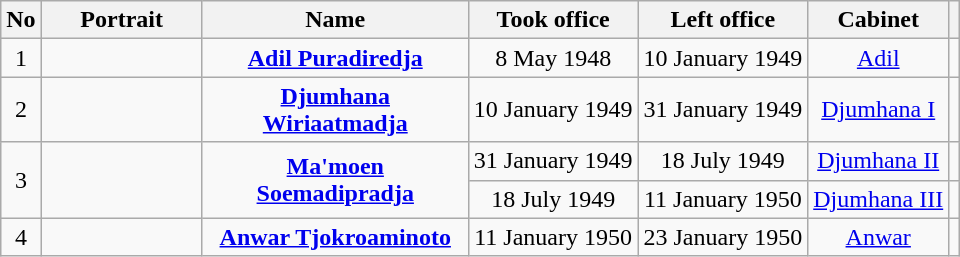<table class="wikitable" style="text-align:center">
<tr>
<th>No</th>
<th>Portrait</th>
<th>Name</th>
<th>Took office</th>
<th>Left office</th>
<th>Cabinet</th>
<th></th>
</tr>
<tr>
<td>1</td>
<td width=100></td>
<td width=170><strong><a href='#'>Adil Puradiredja</a></strong></td>
<td>8 May 1948</td>
<td>10 January 1949</td>
<td><a href='#'>Adil</a></td>
<td></td>
</tr>
<tr>
<td>2</td>
<td width=100></td>
<td width=170><strong><a href='#'>Djumhana Wiriaatmadja</a></strong></td>
<td>10 January 1949</td>
<td>31 January 1949</td>
<td><a href='#'>Djumhana I</a></td>
<td></td>
</tr>
<tr>
<td rowspan="2">3</td>
<td rowspan="2"  width=100></td>
<td rowspan="2"  width=170><strong><a href='#'>Ma'moen Soemadipradja</a></strong></td>
<td>31 January 1949</td>
<td>18 July 1949</td>
<td><a href='#'>Djumhana II</a></td>
<td></td>
</tr>
<tr>
<td>18 July 1949</td>
<td>11 January 1950</td>
<td><a href='#'>Djumhana III</a></td>
<td></td>
</tr>
<tr>
<td>4</td>
<td width=100></td>
<td width=170><strong><a href='#'>Anwar Tjokroaminoto</a></strong></td>
<td>11 January 1950</td>
<td>23 January 1950</td>
<td><a href='#'>Anwar</a></td>
<td></td>
</tr>
</table>
